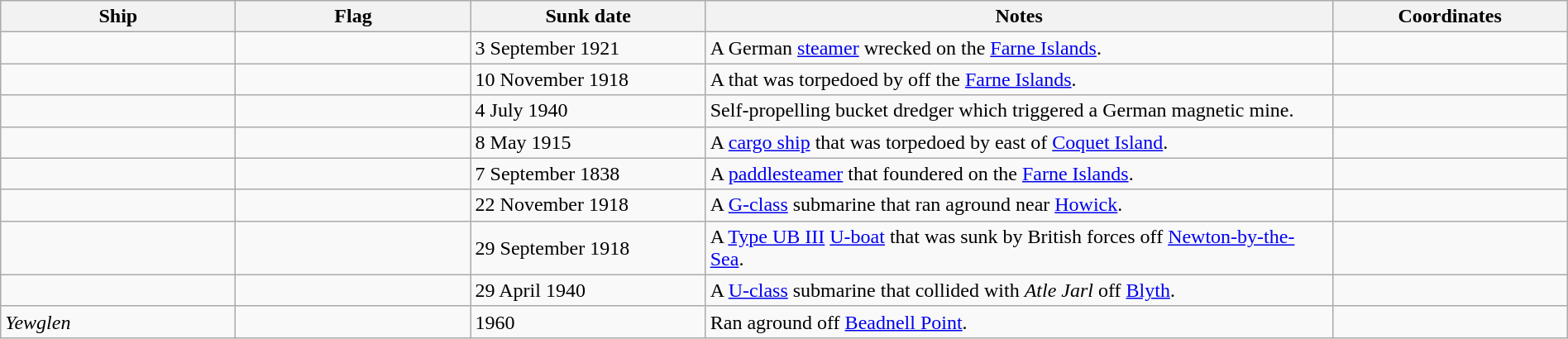<table class=wikitable | style = "width:100%">
<tr>
<th style="width:15%">Ship</th>
<th style="width:15%">Flag</th>
<th style="width:15%">Sunk date</th>
<th style="width:40%">Notes</th>
<th style="width:15%">Coordinates</th>
</tr>
<tr>
<td></td>
<td></td>
<td>3 September 1921</td>
<td>A German <a href='#'>steamer</a> wrecked on the <a href='#'>Farne Islands</a>.</td>
<td></td>
</tr>
<tr>
<td></td>
<td></td>
<td>10 November 1918</td>
<td>A  that was torpedoed by  off the <a href='#'>Farne Islands</a>.</td>
<td></td>
</tr>
<tr>
<td></td>
<td></td>
<td>4 July 1940</td>
<td>Self-propelling bucket dredger which triggered a German magnetic mine.</td>
<td></td>
</tr>
<tr>
<td></td>
<td></td>
<td>8 May 1915</td>
<td>A <a href='#'>cargo ship</a> that was torpedoed by  east of <a href='#'>Coquet Island</a>.</td>
<td></td>
</tr>
<tr>
<td></td>
<td></td>
<td>7 September 1838</td>
<td>A <a href='#'>paddlesteamer</a> that foundered on the <a href='#'>Farne Islands</a>.</td>
<td></td>
</tr>
<tr>
<td></td>
<td></td>
<td>22 November 1918</td>
<td>A <a href='#'>G-class</a> submarine that ran aground near <a href='#'>Howick</a>.</td>
<td></td>
</tr>
<tr>
<td></td>
<td></td>
<td>29 September 1918</td>
<td>A <a href='#'>Type UB III</a> <a href='#'>U-boat</a> that was sunk by British forces off <a href='#'>Newton-by-the-Sea</a>.</td>
<td></td>
</tr>
<tr>
<td></td>
<td></td>
<td>29 April 1940</td>
<td>A <a href='#'>U-class</a> submarine that collided with <em>Atle Jarl</em> off <a href='#'>Blyth</a>.</td>
<td></td>
</tr>
<tr>
<td><em>Yewglen</em></td>
<td></td>
<td>1960</td>
<td>Ran aground off <a href='#'>Beadnell Point</a>.</td>
<td></td>
</tr>
</table>
